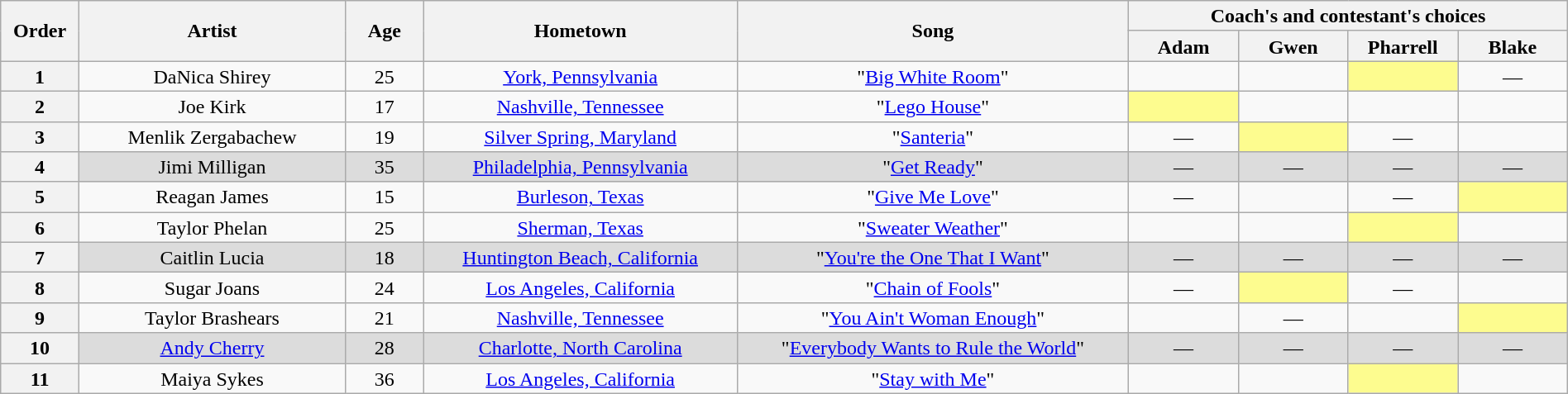<table class="wikitable" style="text-align:center; line-height:17px; width:100%;">
<tr>
<th scope="col" rowspan="2" width="05%">Order</th>
<th scope="col" rowspan="2" width="17%">Artist</th>
<th scope="col" rowspan="2" width="05%">Age</th>
<th scope="col" rowspan="2" width="20%">Hometown</th>
<th scope="col" rowspan="2" width="25%">Song</th>
<th scope="col" colspan="4" width="28%">Coach's and contestant's choices</th>
</tr>
<tr>
<th width="07%">Adam</th>
<th width="07%">Gwen</th>
<th width="07%">Pharrell</th>
<th width="07%">Blake</th>
</tr>
<tr>
<th>1</th>
<td>DaNica Shirey</td>
<td>25</td>
<td><a href='#'>York, Pennsylvania</a></td>
<td>"<a href='#'>Big White Room</a>"</td>
<td><strong></strong></td>
<td><strong></strong></td>
<td style="background:#fdfc8f;"><strong></strong></td>
<td>—</td>
</tr>
<tr>
<th>2</th>
<td>Joe Kirk</td>
<td>17</td>
<td><a href='#'>Nashville, Tennessee</a></td>
<td>"<a href='#'>Lego House</a>"</td>
<td style="background:#fdfc8f;"><strong></strong></td>
<td><strong></strong></td>
<td><strong></strong></td>
<td><strong></strong></td>
</tr>
<tr>
<th>3</th>
<td>Menlik Zergabachew</td>
<td>19</td>
<td><a href='#'>Silver Spring, Maryland</a></td>
<td>"<a href='#'>Santeria</a>"</td>
<td>—</td>
<td style="background:#fdfc8f;"><strong></strong></td>
<td>—</td>
<td><strong></strong></td>
</tr>
<tr>
<th>4</th>
<td style="background:#DCDCDC;">Jimi Milligan</td>
<td style="background:#DCDCDC;">35</td>
<td style="background:#DCDCDC;"><a href='#'>Philadelphia, Pennsylvania</a></td>
<td style="background:#DCDCDC;">"<a href='#'>Get Ready</a>"</td>
<td style="background:#DCDCDC;">—</td>
<td style="background:#DCDCDC;">—</td>
<td style="background:#DCDCDC;">—</td>
<td style="background:#DCDCDC;">—</td>
</tr>
<tr>
<th>5</th>
<td>Reagan James</td>
<td>15</td>
<td><a href='#'>Burleson, Texas</a></td>
<td>"<a href='#'>Give Me Love</a>"</td>
<td>—</td>
<td><strong></strong></td>
<td>—</td>
<td style="background:#fdfc8f;"><strong></strong></td>
</tr>
<tr>
<th>6</th>
<td>Taylor Phelan</td>
<td>25</td>
<td><a href='#'>Sherman, Texas</a></td>
<td>"<a href='#'>Sweater Weather</a>"</td>
<td><strong></strong></td>
<td><strong></strong></td>
<td style="background:#fdfc8f;"><strong></strong></td>
<td><strong></strong></td>
</tr>
<tr>
<th>7</th>
<td style="background:#DCDCDC;">Caitlin Lucia</td>
<td style="background:#DCDCDC;">18</td>
<td style="background:#DCDCDC;"><a href='#'>Huntington Beach, California</a></td>
<td style="background:#DCDCDC;">"<a href='#'>You're the One That I Want</a>"</td>
<td style="background:#DCDCDC;">—</td>
<td style="background:#DCDCDC;">—</td>
<td style="background:#DCDCDC;">—</td>
<td style="background:#DCDCDC;">—</td>
</tr>
<tr>
<th>8</th>
<td>Sugar Joans</td>
<td>24</td>
<td><a href='#'>Los Angeles, California</a></td>
<td>"<a href='#'>Chain of Fools</a>"</td>
<td>—</td>
<td style="background:#fdfc8f;"><strong></strong></td>
<td>—</td>
<td><strong></strong></td>
</tr>
<tr>
<th>9</th>
<td>Taylor Brashears</td>
<td>21</td>
<td><a href='#'>Nashville, Tennessee</a></td>
<td>"<a href='#'>You Ain't Woman Enough</a>"</td>
<td><strong></strong></td>
<td>—</td>
<td><strong></strong></td>
<td style="background:#fdfc8f;"><strong></strong></td>
</tr>
<tr>
<th>10</th>
<td style="background:#DCDCDC;"><a href='#'>Andy Cherry</a></td>
<td style="background:#DCDCDC;">28</td>
<td style="background:#DCDCDC;"><a href='#'>Charlotte, North Carolina</a></td>
<td style="background:#DCDCDC;">"<a href='#'>Everybody Wants to Rule the World</a>"</td>
<td style="background:#DCDCDC;">—</td>
<td style="background:#DCDCDC;">—</td>
<td style="background:#DCDCDC;">—</td>
<td style="background:#DCDCDC;">—</td>
</tr>
<tr>
<th>11</th>
<td>Maiya Sykes</td>
<td>36</td>
<td><a href='#'>Los Angeles, California</a></td>
<td>"<a href='#'>Stay with Me</a>"</td>
<td><strong></strong></td>
<td><strong></strong></td>
<td style="background:#fdfc8f;"><strong></strong></td>
<td><strong></strong></td>
</tr>
</table>
